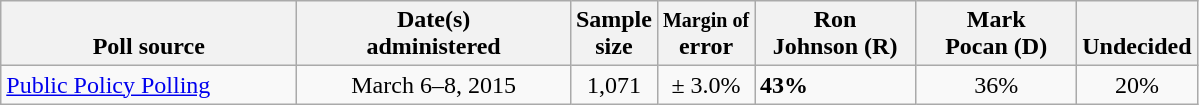<table class="wikitable">
<tr valign= bottom>
<th style="width:190px;">Poll source</th>
<th style="width:175px;">Date(s)<br>administered</th>
<th class=small>Sample<br>size</th>
<th><small>Margin of</small><br>error</th>
<th style="width:100px;">Ron<br>Johnson (R)</th>
<th style="width:100px;">Mark<br>Pocan (D)</th>
<th>Undecided</th>
</tr>
<tr>
<td><a href='#'>Public Policy Polling</a></td>
<td align=center>March 6–8, 2015</td>
<td align=center>1,071</td>
<td align=center>± 3.0%</td>
<td><strong>43%</strong></td>
<td align=center>36%</td>
<td align=center>20%</td>
</tr>
</table>
